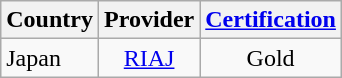<table class="wikitable">
<tr>
<th>Country</th>
<th>Provider</th>
<th><a href='#'>Certification</a></th>
</tr>
<tr>
<td>Japan</td>
<td style="text-align:center;"><a href='#'>RIAJ</a></td>
<td style="text-align:center;">Gold</td>
</tr>
</table>
